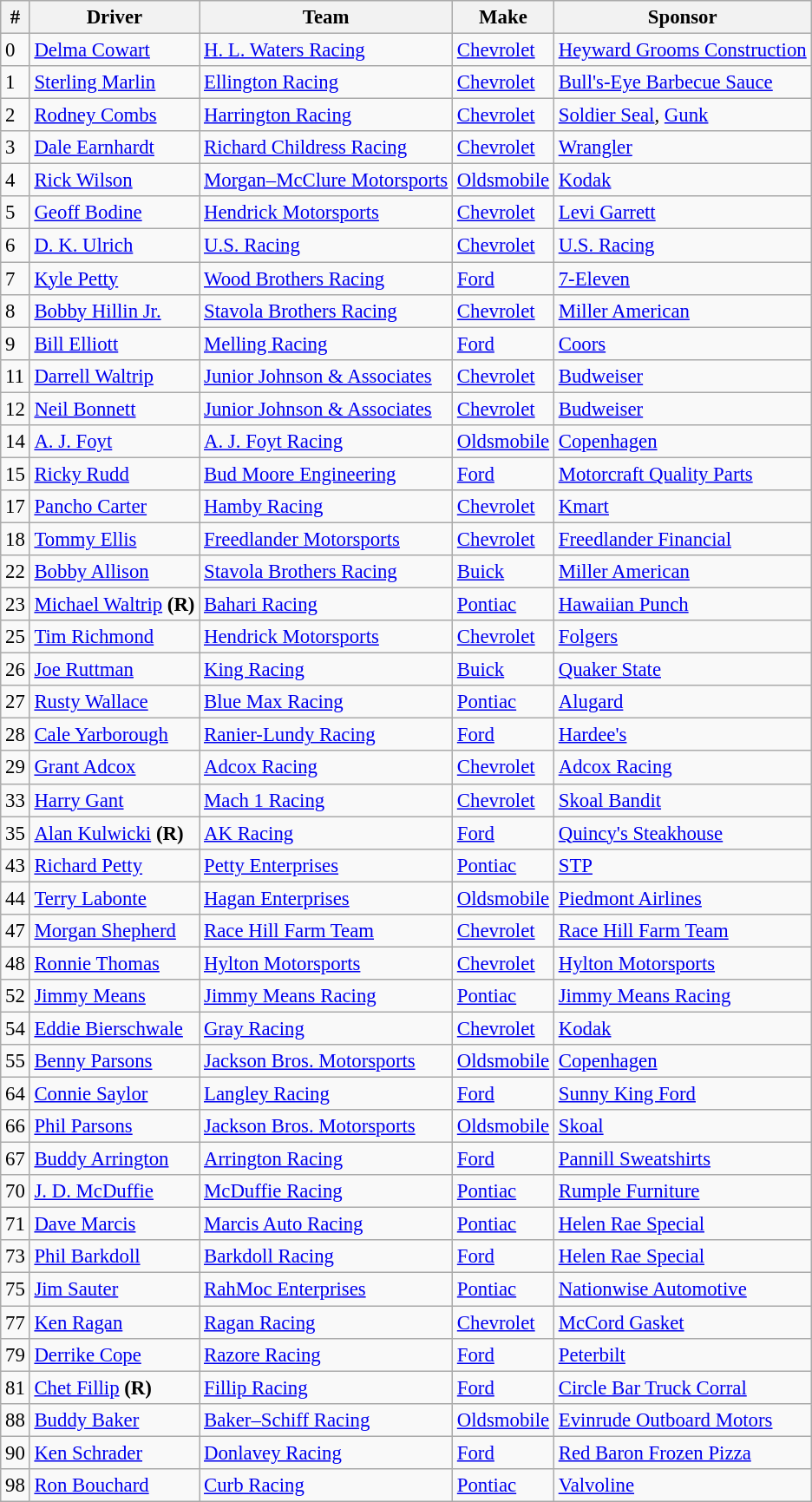<table class="wikitable" style="font-size:95%">
<tr>
<th>#</th>
<th>Driver</th>
<th>Team</th>
<th>Make</th>
<th>Sponsor</th>
</tr>
<tr>
<td>0</td>
<td><a href='#'>Delma Cowart</a></td>
<td><a href='#'>H. L. Waters Racing</a></td>
<td><a href='#'>Chevrolet</a></td>
<td><a href='#'>Heyward Grooms Construction</a></td>
</tr>
<tr>
<td>1</td>
<td><a href='#'>Sterling Marlin</a></td>
<td><a href='#'>Ellington Racing</a></td>
<td><a href='#'>Chevrolet</a></td>
<td><a href='#'>Bull's-Eye Barbecue Sauce</a></td>
</tr>
<tr>
<td>2</td>
<td><a href='#'>Rodney Combs</a></td>
<td><a href='#'>Harrington Racing</a></td>
<td><a href='#'>Chevrolet</a></td>
<td><a href='#'>Soldier Seal</a>, <a href='#'>Gunk</a></td>
</tr>
<tr>
<td>3</td>
<td><a href='#'>Dale Earnhardt</a></td>
<td><a href='#'>Richard Childress Racing</a></td>
<td><a href='#'>Chevrolet</a></td>
<td><a href='#'>Wrangler</a></td>
</tr>
<tr>
<td>4</td>
<td><a href='#'>Rick Wilson</a></td>
<td><a href='#'>Morgan–McClure Motorsports</a></td>
<td><a href='#'>Oldsmobile</a></td>
<td><a href='#'>Kodak</a></td>
</tr>
<tr>
<td>5</td>
<td><a href='#'>Geoff Bodine</a></td>
<td><a href='#'>Hendrick Motorsports</a></td>
<td><a href='#'>Chevrolet</a></td>
<td><a href='#'>Levi Garrett</a></td>
</tr>
<tr>
<td>6</td>
<td><a href='#'>D. K. Ulrich</a></td>
<td><a href='#'>U.S. Racing</a></td>
<td><a href='#'>Chevrolet</a></td>
<td><a href='#'>U.S. Racing</a></td>
</tr>
<tr>
<td>7</td>
<td><a href='#'>Kyle Petty</a></td>
<td><a href='#'>Wood Brothers Racing</a></td>
<td><a href='#'>Ford</a></td>
<td><a href='#'>7-Eleven</a></td>
</tr>
<tr>
<td>8</td>
<td><a href='#'>Bobby Hillin Jr.</a></td>
<td><a href='#'>Stavola Brothers Racing</a></td>
<td><a href='#'>Chevrolet</a></td>
<td><a href='#'>Miller American</a></td>
</tr>
<tr>
<td>9</td>
<td><a href='#'>Bill Elliott</a></td>
<td><a href='#'>Melling Racing</a></td>
<td><a href='#'>Ford</a></td>
<td><a href='#'>Coors</a></td>
</tr>
<tr>
<td>11</td>
<td><a href='#'>Darrell Waltrip</a></td>
<td><a href='#'>Junior Johnson & Associates</a></td>
<td><a href='#'>Chevrolet</a></td>
<td><a href='#'>Budweiser</a></td>
</tr>
<tr>
<td>12</td>
<td><a href='#'>Neil Bonnett</a></td>
<td><a href='#'>Junior Johnson & Associates</a></td>
<td><a href='#'>Chevrolet</a></td>
<td><a href='#'>Budweiser</a></td>
</tr>
<tr>
<td>14</td>
<td><a href='#'>A. J. Foyt</a></td>
<td><a href='#'>A. J. Foyt Racing</a></td>
<td><a href='#'>Oldsmobile</a></td>
<td><a href='#'>Copenhagen</a></td>
</tr>
<tr>
<td>15</td>
<td><a href='#'>Ricky Rudd</a></td>
<td><a href='#'>Bud Moore Engineering</a></td>
<td><a href='#'>Ford</a></td>
<td><a href='#'>Motorcraft Quality Parts</a></td>
</tr>
<tr>
<td>17</td>
<td><a href='#'>Pancho Carter</a></td>
<td><a href='#'>Hamby Racing</a></td>
<td><a href='#'>Chevrolet</a></td>
<td><a href='#'>Kmart</a></td>
</tr>
<tr>
<td>18</td>
<td><a href='#'>Tommy Ellis</a></td>
<td><a href='#'>Freedlander Motorsports</a></td>
<td><a href='#'>Chevrolet</a></td>
<td><a href='#'>Freedlander Financial</a></td>
</tr>
<tr>
<td>22</td>
<td><a href='#'>Bobby Allison</a></td>
<td><a href='#'>Stavola Brothers Racing</a></td>
<td><a href='#'>Buick</a></td>
<td><a href='#'>Miller American</a></td>
</tr>
<tr>
<td>23</td>
<td><a href='#'>Michael Waltrip</a> <strong>(R)</strong></td>
<td><a href='#'>Bahari Racing</a></td>
<td><a href='#'>Pontiac</a></td>
<td><a href='#'>Hawaiian Punch</a></td>
</tr>
<tr>
<td>25</td>
<td><a href='#'>Tim Richmond</a></td>
<td><a href='#'>Hendrick Motorsports</a></td>
<td><a href='#'>Chevrolet</a></td>
<td><a href='#'>Folgers</a></td>
</tr>
<tr>
<td>26</td>
<td><a href='#'>Joe Ruttman</a></td>
<td><a href='#'>King Racing</a></td>
<td><a href='#'>Buick</a></td>
<td><a href='#'>Quaker State</a></td>
</tr>
<tr>
<td>27</td>
<td><a href='#'>Rusty Wallace</a></td>
<td><a href='#'>Blue Max Racing</a></td>
<td><a href='#'>Pontiac</a></td>
<td><a href='#'>Alugard</a></td>
</tr>
<tr>
<td>28</td>
<td><a href='#'>Cale Yarborough</a></td>
<td><a href='#'>Ranier-Lundy Racing</a></td>
<td><a href='#'>Ford</a></td>
<td><a href='#'>Hardee's</a></td>
</tr>
<tr>
<td>29</td>
<td><a href='#'>Grant Adcox</a></td>
<td><a href='#'>Adcox Racing</a></td>
<td><a href='#'>Chevrolet</a></td>
<td><a href='#'>Adcox Racing</a></td>
</tr>
<tr>
<td>33</td>
<td><a href='#'>Harry Gant</a></td>
<td><a href='#'>Mach 1 Racing</a></td>
<td><a href='#'>Chevrolet</a></td>
<td><a href='#'>Skoal Bandit</a></td>
</tr>
<tr>
<td>35</td>
<td><a href='#'>Alan Kulwicki</a> <strong>(R)</strong></td>
<td><a href='#'>AK Racing</a></td>
<td><a href='#'>Ford</a></td>
<td><a href='#'>Quincy's Steakhouse</a></td>
</tr>
<tr>
<td>43</td>
<td><a href='#'>Richard Petty</a></td>
<td><a href='#'>Petty Enterprises</a></td>
<td><a href='#'>Pontiac</a></td>
<td><a href='#'>STP</a></td>
</tr>
<tr>
<td>44</td>
<td><a href='#'>Terry Labonte</a></td>
<td><a href='#'>Hagan Enterprises</a></td>
<td><a href='#'>Oldsmobile</a></td>
<td><a href='#'>Piedmont Airlines</a></td>
</tr>
<tr>
<td>47</td>
<td><a href='#'>Morgan Shepherd</a></td>
<td><a href='#'>Race Hill Farm Team</a></td>
<td><a href='#'>Chevrolet</a></td>
<td><a href='#'>Race Hill Farm Team</a></td>
</tr>
<tr>
<td>48</td>
<td><a href='#'>Ronnie Thomas</a></td>
<td><a href='#'>Hylton Motorsports</a></td>
<td><a href='#'>Chevrolet</a></td>
<td><a href='#'>Hylton Motorsports</a></td>
</tr>
<tr>
<td>52</td>
<td><a href='#'>Jimmy Means</a></td>
<td><a href='#'>Jimmy Means Racing</a></td>
<td><a href='#'>Pontiac</a></td>
<td><a href='#'>Jimmy Means Racing</a></td>
</tr>
<tr>
<td>54</td>
<td><a href='#'>Eddie Bierschwale</a></td>
<td><a href='#'>Gray Racing</a></td>
<td><a href='#'>Chevrolet</a></td>
<td><a href='#'>Kodak</a></td>
</tr>
<tr>
<td>55</td>
<td><a href='#'>Benny Parsons</a></td>
<td><a href='#'>Jackson Bros. Motorsports</a></td>
<td><a href='#'>Oldsmobile</a></td>
<td><a href='#'>Copenhagen</a></td>
</tr>
<tr>
<td>64</td>
<td><a href='#'>Connie Saylor</a></td>
<td><a href='#'>Langley Racing</a></td>
<td><a href='#'>Ford</a></td>
<td><a href='#'>Sunny King Ford</a></td>
</tr>
<tr>
<td>66</td>
<td><a href='#'>Phil Parsons</a></td>
<td><a href='#'>Jackson Bros. Motorsports</a></td>
<td><a href='#'>Oldsmobile</a></td>
<td><a href='#'>Skoal</a></td>
</tr>
<tr>
<td>67</td>
<td><a href='#'>Buddy Arrington</a></td>
<td><a href='#'>Arrington Racing</a></td>
<td><a href='#'>Ford</a></td>
<td><a href='#'>Pannill Sweatshirts</a></td>
</tr>
<tr>
<td>70</td>
<td><a href='#'>J. D. McDuffie</a></td>
<td><a href='#'>McDuffie Racing</a></td>
<td><a href='#'>Pontiac</a></td>
<td><a href='#'>Rumple Furniture</a></td>
</tr>
<tr>
<td>71</td>
<td><a href='#'>Dave Marcis</a></td>
<td><a href='#'>Marcis Auto Racing</a></td>
<td><a href='#'>Pontiac</a></td>
<td><a href='#'>Helen Rae Special</a></td>
</tr>
<tr>
<td>73</td>
<td><a href='#'>Phil Barkdoll</a></td>
<td><a href='#'>Barkdoll Racing</a></td>
<td><a href='#'>Ford</a></td>
<td><a href='#'>Helen Rae Special</a></td>
</tr>
<tr>
<td>75</td>
<td><a href='#'>Jim Sauter</a></td>
<td><a href='#'>RahMoc Enterprises</a></td>
<td><a href='#'>Pontiac</a></td>
<td><a href='#'>Nationwise Automotive</a></td>
</tr>
<tr>
<td>77</td>
<td><a href='#'>Ken Ragan</a></td>
<td><a href='#'>Ragan Racing</a></td>
<td><a href='#'>Chevrolet</a></td>
<td><a href='#'>McCord Gasket</a></td>
</tr>
<tr>
<td>79</td>
<td><a href='#'>Derrike Cope</a></td>
<td><a href='#'>Razore Racing</a></td>
<td><a href='#'>Ford</a></td>
<td><a href='#'>Peterbilt</a></td>
</tr>
<tr>
<td>81</td>
<td><a href='#'>Chet Fillip</a> <strong>(R)</strong></td>
<td><a href='#'>Fillip Racing</a></td>
<td><a href='#'>Ford</a></td>
<td><a href='#'>Circle Bar Truck Corral</a></td>
</tr>
<tr>
<td>88</td>
<td><a href='#'>Buddy Baker</a></td>
<td><a href='#'>Baker–Schiff Racing</a></td>
<td><a href='#'>Oldsmobile</a></td>
<td><a href='#'>Evinrude Outboard Motors</a></td>
</tr>
<tr>
<td>90</td>
<td><a href='#'>Ken Schrader</a></td>
<td><a href='#'>Donlavey Racing</a></td>
<td><a href='#'>Ford</a></td>
<td><a href='#'>Red Baron Frozen Pizza</a></td>
</tr>
<tr>
<td>98</td>
<td><a href='#'>Ron Bouchard</a></td>
<td><a href='#'>Curb Racing</a></td>
<td><a href='#'>Pontiac</a></td>
<td><a href='#'>Valvoline</a></td>
</tr>
</table>
